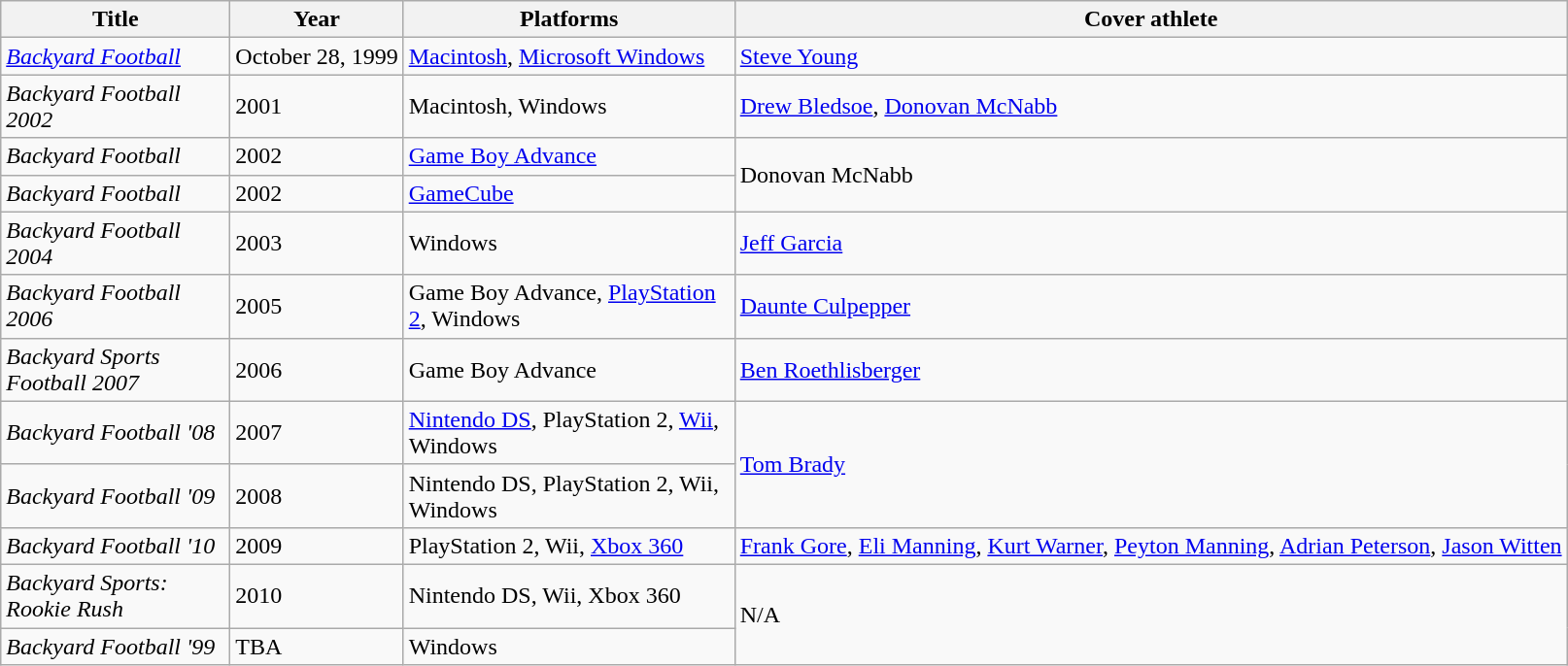<table class="wikitable">
<tr>
<th width="150">Title</th>
<th>Year</th>
<th width="220">Platforms</th>
<th>Cover athlete</th>
</tr>
<tr>
<td><em><a href='#'>Backyard Football</a></em></td>
<td>October 28, 1999</td>
<td><a href='#'>Macintosh</a>, <a href='#'>Microsoft Windows</a></td>
<td><a href='#'>Steve Young</a></td>
</tr>
<tr>
<td><em>Backyard Football 2002</em></td>
<td>2001</td>
<td>Macintosh, Windows</td>
<td><a href='#'>Drew Bledsoe</a>, <a href='#'>Donovan McNabb</a></td>
</tr>
<tr>
<td><em>Backyard Football</em></td>
<td>2002</td>
<td><a href='#'>Game Boy Advance</a></td>
<td rowspan='2'>Donovan McNabb</td>
</tr>
<tr>
<td><em>Backyard Football</em></td>
<td>2002</td>
<td><a href='#'>GameCube</a></td>
</tr>
<tr>
<td><em>Backyard Football 2004</em></td>
<td>2003</td>
<td>Windows</td>
<td><a href='#'>Jeff Garcia</a></td>
</tr>
<tr>
<td><em>Backyard Football 2006</em></td>
<td>2005</td>
<td>Game Boy Advance, <a href='#'>PlayStation 2</a>, Windows</td>
<td><a href='#'>Daunte Culpepper</a></td>
</tr>
<tr>
<td><em>Backyard Sports Football 2007</em></td>
<td>2006</td>
<td>Game Boy Advance</td>
<td><a href='#'>Ben Roethlisberger</a></td>
</tr>
<tr>
<td><em>Backyard Football '08</em></td>
<td>2007</td>
<td><a href='#'>Nintendo DS</a>, PlayStation 2, <a href='#'>Wii</a>, Windows</td>
<td rowspan='2'><a href='#'>Tom Brady</a></td>
</tr>
<tr>
<td><em>Backyard Football '09</em></td>
<td>2008</td>
<td>Nintendo DS, PlayStation 2, Wii, Windows</td>
</tr>
<tr>
<td><em>Backyard Football '10</em></td>
<td>2009</td>
<td>PlayStation 2, Wii, <a href='#'>Xbox 360</a></td>
<td><a href='#'>Frank Gore</a>, <a href='#'>Eli Manning</a>, <a href='#'>Kurt Warner</a>, <a href='#'>Peyton Manning</a>, <a href='#'>Adrian Peterson</a>, <a href='#'>Jason Witten</a></td>
</tr>
<tr>
<td><em>Backyard Sports: Rookie Rush</em></td>
<td>2010</td>
<td>Nintendo DS, Wii, Xbox 360</td>
<td rowspan="2">N/A</td>
</tr>
<tr>
<td><em>Backyard Football '99</em></td>
<td>TBA</td>
<td>Windows</td>
</tr>
</table>
